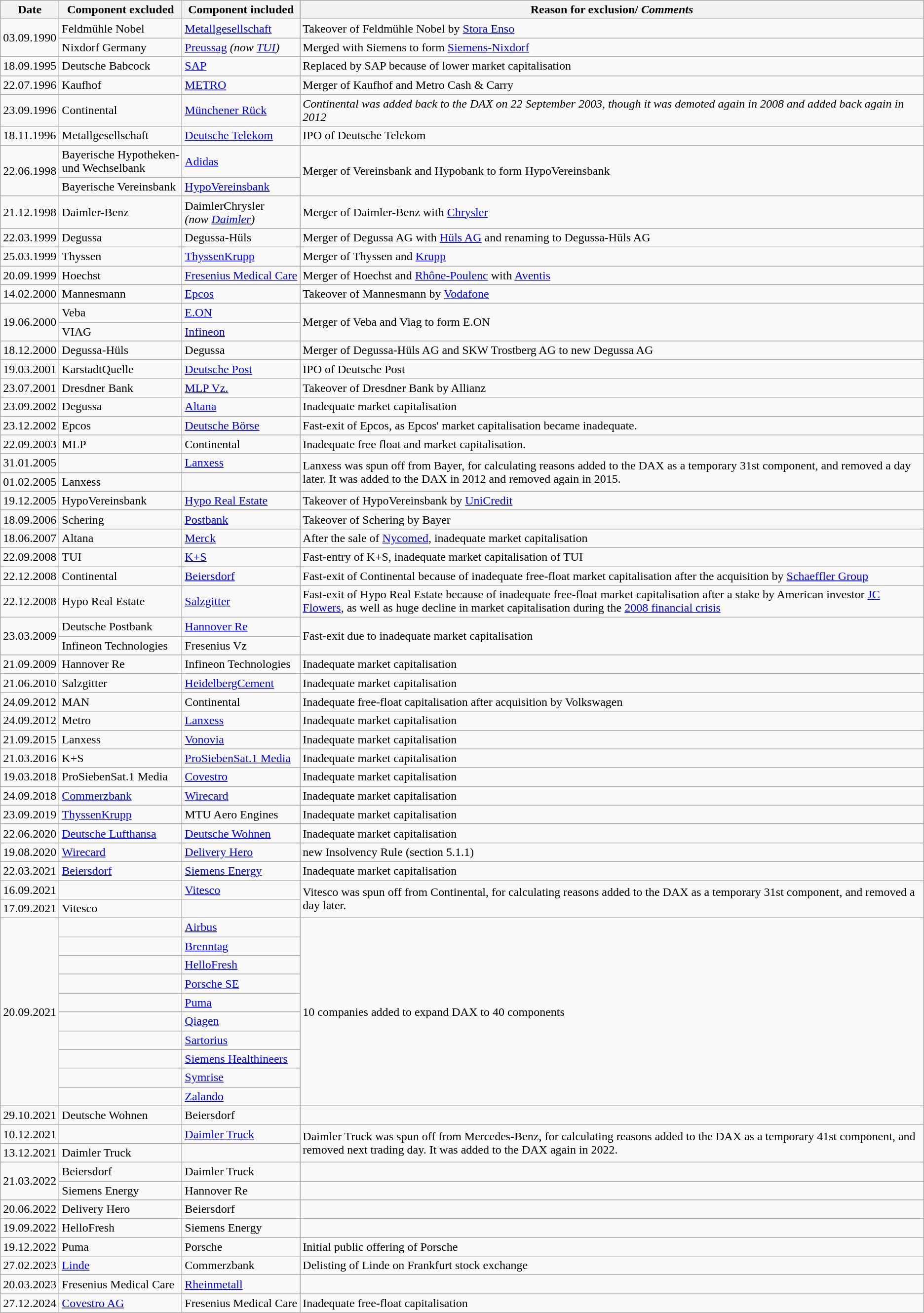<table class="wikitable">
<tr>
<th bgcolor="silver">Date</th>
<th bgcolor="silver">Component excluded</th>
<th bgcolor="silver">Component included</th>
<th bgcolor="silver">Reason for exclusion/ <em>Comments</em></th>
</tr>
<tr>
<td rowspan=2>03.09.1990</td>
<td>Feldmühle Nobel</td>
<td><a href='#'>Metallgesellschaft</a></td>
<td>Takeover of Feldmühle Nobel by <a href='#'>Stora Enso</a></td>
</tr>
<tr>
<td>Nixdorf Germany</td>
<td><a href='#'>Preussag</a> <em>(now <a href='#'>TUI</a>)</em></td>
<td>Merged with Siemens to form <a href='#'>Siemens-Nixdorf</a></td>
</tr>
<tr>
<td>18.09.1995</td>
<td>Deutsche Babcock</td>
<td><a href='#'>SAP</a></td>
<td>Replaced by SAP because of lower market capitalisation</td>
</tr>
<tr>
<td>22.07.1996</td>
<td>Kaufhof</td>
<td><a href='#'>METRO</a></td>
<td>Merger of Kaufhof and Metro Cash & Carry</td>
</tr>
<tr>
<td>23.09.1996</td>
<td>Continental</td>
<td><a href='#'>Münchener Rück</a></td>
<td><em>Continental was added back to the DAX on 22 September 2003, though it was demoted again in 2008 and added back again in 2012</em></td>
</tr>
<tr>
<td>18.11.1996</td>
<td>Metallgesellschaft</td>
<td><a href='#'>Deutsche Telekom</a></td>
<td>IPO of Deutsche Telekom</td>
</tr>
<tr>
<td rowspan="2">22.06.1998</td>
<td>Bayerische Hypotheken-<br>und Wechselbank</td>
<td><a href='#'>Adidas</a></td>
<td rowspan="2">Merger of Vereinsbank and Hypobank to form HypoVereinsbank</td>
</tr>
<tr>
<td>Bayerische Vereinsbank</td>
<td><a href='#'>HypoVereinsbank</a></td>
</tr>
<tr>
<td>21.12.1998</td>
<td>Daimler-Benz</td>
<td>DaimlerChrysler <br><em>(now <a href='#'>Daimler</a>)</em></td>
<td>Merger of Daimler-Benz with <a href='#'>Chrysler</a></td>
</tr>
<tr>
<td>22.03.1999</td>
<td>Degussa</td>
<td>Degussa-Hüls</td>
<td>Merger of Degussa AG with <a href='#'>Hüls AG</a> and renaming to Degussa-Hüls AG</td>
</tr>
<tr>
<td>25.03.1999</td>
<td>Thyssen</td>
<td><a href='#'>ThyssenKrupp</a></td>
<td>Merger of Thyssen and <a href='#'>Krupp</a></td>
</tr>
<tr>
<td>20.09.1999</td>
<td>Hoechst</td>
<td><a href='#'>Fresenius Medical Care</a></td>
<td>Merger of Hoechst and <a href='#'>Rhône-Poulenc</a> with <a href='#'>Aventis</a></td>
</tr>
<tr>
<td>14.02.2000</td>
<td>Mannesmann</td>
<td><a href='#'>Epcos</a></td>
<td>Takeover of Mannesmann by <a href='#'>Vodafone</a></td>
</tr>
<tr>
<td rowspan="2">19.06.2000</td>
<td>Veba</td>
<td><a href='#'>E.ON</a></td>
<td rowspan="2">Merger of Veba and Viag to form E.ON</td>
</tr>
<tr>
<td>VIAG</td>
<td><a href='#'>Infineon</a></td>
</tr>
<tr>
<td>18.12.2000</td>
<td>Degussa-Hüls</td>
<td>Degussa</td>
<td>Merger of Degussa-Hüls AG and SKW Trostberg AG to new Degussa AG</td>
</tr>
<tr>
<td>19.03.2001</td>
<td>KarstadtQuelle</td>
<td><a href='#'>Deutsche Post</a></td>
<td>IPO of Deutsche Post</td>
</tr>
<tr>
<td>23.07.2001</td>
<td>Dresdner Bank</td>
<td><a href='#'>MLP Vz.</a></td>
<td>Takeover of Dresdner Bank by Allianz</td>
</tr>
<tr>
<td>23.09.2002</td>
<td>Degussa</td>
<td><a href='#'>Altana</a></td>
<td>Inadequate market capitalisation</td>
</tr>
<tr>
<td>23.12.2002</td>
<td>Epcos</td>
<td><a href='#'>Deutsche Börse</a></td>
<td>Fast-exit of Epcos, as Epcos' market capitalisation became inadequate.</td>
</tr>
<tr>
<td>22.09.2003</td>
<td>MLP</td>
<td>Continental</td>
<td>Inadequate free float and market capitalisation.</td>
</tr>
<tr>
<td>31.01.2005</td>
<td></td>
<td><a href='#'>Lanxess</a></td>
<td rowspan="2">Lanxess was spun off from Bayer, for calculating reasons added to the DAX as a temporary 31st component, and removed a day later. It was added to the DAX in 2012 and removed again in 2015.</td>
</tr>
<tr>
<td>01.02.2005</td>
<td>Lanxess</td>
<td></td>
</tr>
<tr>
<td>19.12.2005</td>
<td>HypoVereinsbank</td>
<td><a href='#'>Hypo Real Estate</a></td>
<td>Takeover of HypoVereinsbank by <a href='#'>UniCredit</a></td>
</tr>
<tr>
<td>18.09.2006</td>
<td>Schering</td>
<td><a href='#'>Postbank</a></td>
<td>Takeover of Schering by Bayer</td>
</tr>
<tr>
<td>18.06.2007</td>
<td>Altana</td>
<td><a href='#'>Merck</a></td>
<td>After the sale of <a href='#'>Nycomed</a>, inadequate market capitalisation</td>
</tr>
<tr>
<td>22.09.2008</td>
<td>TUI</td>
<td><a href='#'>K+S</a></td>
<td>Fast-entry of K+S, inadequate market capitalisation of TUI</td>
</tr>
<tr>
<td>22.12.2008</td>
<td>Continental</td>
<td><a href='#'>Beiersdorf</a></td>
<td>Fast-exit of Continental because of inadequate free-float market capitalisation after the acquisition by <a href='#'>Schaeffler Group</a></td>
</tr>
<tr>
<td>22.12.2008</td>
<td>Hypo Real Estate</td>
<td><a href='#'>Salzgitter</a></td>
<td>Fast-exit of Hypo Real Estate because of inadequate free-float market capitalisation after a stake by American investor <a href='#'>JC Flowers</a>, as well as huge decline in market capitalisation during the <a href='#'>2008 financial crisis</a></td>
</tr>
<tr>
<td rowspan="2">23.03.2009</td>
<td>Deutsche Postbank</td>
<td><a href='#'>Hannover Re</a></td>
<td rowspan="2">Fast-exit due to inadequate market capitalisation</td>
</tr>
<tr>
<td>Infineon Technologies</td>
<td>Fresenius Vz</td>
</tr>
<tr>
<td>21.09.2009</td>
<td>Hannover Re</td>
<td>Infineon Technologies</td>
<td>Inadequate market capitalisation</td>
</tr>
<tr>
<td>21.06.2010</td>
<td>Salzgitter</td>
<td><a href='#'>HeidelbergCement</a></td>
<td>Inadequate market capitalisation</td>
</tr>
<tr>
<td>24.09.2012</td>
<td>MAN</td>
<td>Continental</td>
<td>Inadequate free-float capitalisation after acquisition by Volkswagen</td>
</tr>
<tr>
<td>24.09.2012</td>
<td>Metro</td>
<td><a href='#'>Lanxess</a></td>
<td>Inadequate market capitalisation</td>
</tr>
<tr>
<td>21.09.2015</td>
<td>Lanxess</td>
<td><a href='#'>Vonovia</a></td>
<td>Inadequate market capitalisation</td>
</tr>
<tr>
<td>21.03.2016</td>
<td>K+S</td>
<td><a href='#'>ProSiebenSat.1 Media</a></td>
<td>Inadequate market capitalisation</td>
</tr>
<tr>
<td>19.03.2018</td>
<td>ProSiebenSat.1 Media</td>
<td><a href='#'>Covestro</a></td>
<td>Inadequate market capitalisation</td>
</tr>
<tr>
<td>24.09.2018</td>
<td><a href='#'>Commerzbank</a></td>
<td><a href='#'>Wirecard</a></td>
<td>Inadequate market capitalisation</td>
</tr>
<tr>
<td>23.09.2019</td>
<td><a href='#'>ThyssenKrupp</a></td>
<td>MTU Aero Engines</td>
<td>Inadequate market capitalisation</td>
</tr>
<tr>
<td>22.06.2020</td>
<td><a href='#'>Deutsche Lufthansa</a></td>
<td><a href='#'>Deutsche Wohnen</a></td>
<td>Inadequate market capitalisation</td>
</tr>
<tr>
<td>19.08.2020</td>
<td><a href='#'>Wirecard</a></td>
<td><a href='#'>Delivery Hero</a></td>
<td>new Insolvency Rule (section 5.1.1)</td>
</tr>
<tr>
<td>22.03.2021</td>
<td><a href='#'>Beiersdorf</a></td>
<td><a href='#'>Siemens Energy</a></td>
<td>Inadequate market capitalisation</td>
</tr>
<tr>
<td>16.09.2021</td>
<td></td>
<td><a href='#'>Vitesco</a></td>
<td rowspan="2">Vitesco was spun off from Continental, for calculating reasons added to the DAX as a temporary 31st component, and removed a day later.</td>
</tr>
<tr>
<td>17.09.2021</td>
<td>Vitesco</td>
<td></td>
</tr>
<tr>
<td rowspan="10">20.09.2021</td>
<td></td>
<td><a href='#'>Airbus</a></td>
<td rowspan="10">10 companies added to expand DAX to 40 components</td>
</tr>
<tr>
<td></td>
<td><a href='#'>Brenntag</a></td>
</tr>
<tr>
<td></td>
<td><a href='#'>HelloFresh</a></td>
</tr>
<tr>
<td></td>
<td><a href='#'>Porsche SE</a></td>
</tr>
<tr>
<td></td>
<td><a href='#'>Puma</a></td>
</tr>
<tr>
<td></td>
<td><a href='#'>Qiagen</a></td>
</tr>
<tr>
<td></td>
<td><a href='#'>Sartorius</a></td>
</tr>
<tr>
<td></td>
<td><a href='#'>Siemens Healthineers</a></td>
</tr>
<tr>
<td></td>
<td><a href='#'>Symrise</a></td>
</tr>
<tr>
<td></td>
<td><a href='#'>Zalando</a></td>
</tr>
<tr>
<td>29.10.2021</td>
<td>Deutsche Wohnen</td>
<td>Beiersdorf</td>
<td></td>
</tr>
<tr>
<td>10.12.2021</td>
<td></td>
<td><a href='#'>Daimler Truck</a></td>
<td rowspan="2">Daimler Truck was spun off from Mercedes-Benz, for calculating reasons added to the DAX as a temporary 41st component, and removed next trading day. It was added to the DAX again in 2022.</td>
</tr>
<tr>
<td>13.12.2021</td>
<td>Daimler Truck</td>
<td></td>
</tr>
<tr>
<td rowspan="2">21.03.2022</td>
<td>Beiersdorf</td>
<td>Daimler Truck</td>
<td></td>
</tr>
<tr>
<td>Siemens Energy</td>
<td>Hannover Re</td>
<td></td>
</tr>
<tr>
<td>20.06.2022</td>
<td>Delivery Hero</td>
<td>Beiersdorf</td>
<td></td>
</tr>
<tr>
<td>19.09.2022</td>
<td>HelloFresh</td>
<td>Siemens Energy</td>
<td></td>
</tr>
<tr>
<td>19.12.2022</td>
<td>Puma</td>
<td>Porsche</td>
<td>Initial public offering of Porsche</td>
</tr>
<tr>
<td>27.02.2023</td>
<td><a href='#'>Linde</a></td>
<td>Commerzbank</td>
<td>Delisting of Linde on Frankfurt stock exchange</td>
</tr>
<tr>
<td>20.03.2023</td>
<td>Fresenius Medical Care</td>
<td><a href='#'>Rheinmetall</a></td>
<td></td>
</tr>
<tr>
<td>27.12.2024</td>
<td><a href='#'>Covestro AG</a></td>
<td>Fresenius Medical Care</td>
<td>Inadequate free-float capitalisation</td>
</tr>
</table>
